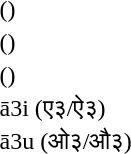<table class="floatright">
<tr>
<td> ()</td>
</tr>
<tr>
<td> ()</td>
</tr>
<tr>
<td> ()</td>
</tr>
<tr>
<td>ā3i (ए३/ऐ३)</td>
</tr>
<tr>
<td>ā3u (ओ३/औ३)</td>
</tr>
<tr>
<td></td>
</tr>
<tr>
<td></td>
</tr>
</table>
